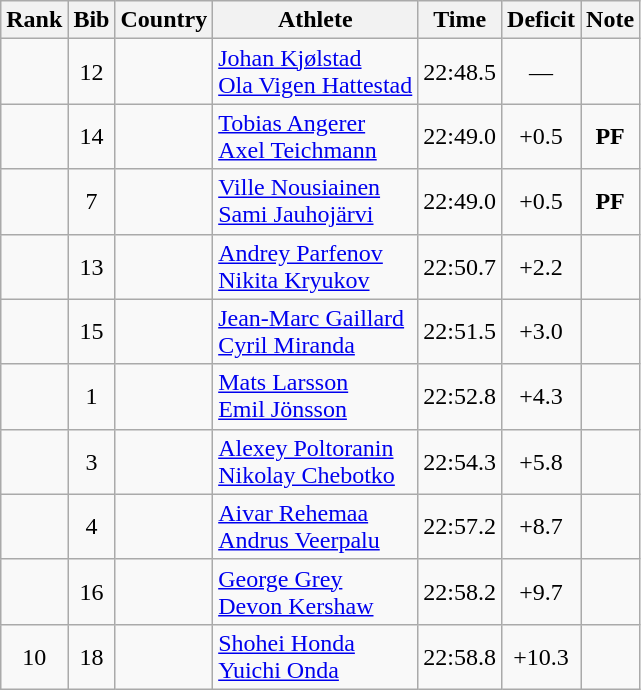<table class="wikitable sortable" style="text-align:center">
<tr>
<th>Rank</th>
<th>Bib</th>
<th>Country</th>
<th>Athlete</th>
<th>Time</th>
<th>Deficit</th>
<th>Note</th>
</tr>
<tr>
<td></td>
<td>12</td>
<td align=left></td>
<td align=left><a href='#'>Johan Kjølstad</a><br><a href='#'>Ola Vigen Hattestad</a></td>
<td>22:48.5</td>
<td>—</td>
<td></td>
</tr>
<tr>
<td></td>
<td>14</td>
<td align=left></td>
<td align=left><a href='#'>Tobias Angerer</a><br><a href='#'>Axel Teichmann</a></td>
<td>22:49.0</td>
<td>+0.5</td>
<td><strong>PF</strong></td>
</tr>
<tr>
<td></td>
<td>7</td>
<td align=left></td>
<td align=left><a href='#'>Ville Nousiainen</a><br><a href='#'>Sami Jauhojärvi</a></td>
<td>22:49.0</td>
<td>+0.5</td>
<td><strong>PF</strong></td>
</tr>
<tr>
<td></td>
<td>13</td>
<td align=left></td>
<td align=left><a href='#'>Andrey Parfenov</a><br><a href='#'>Nikita Kryukov</a></td>
<td>22:50.7</td>
<td>+2.2</td>
<td></td>
</tr>
<tr>
<td></td>
<td>15</td>
<td align=left></td>
<td align=left><a href='#'>Jean-Marc Gaillard</a><br><a href='#'>Cyril Miranda</a></td>
<td>22:51.5</td>
<td>+3.0</td>
<td></td>
</tr>
<tr>
<td></td>
<td>1</td>
<td align=left></td>
<td align=left><a href='#'>Mats Larsson</a><br><a href='#'>Emil Jönsson</a></td>
<td>22:52.8</td>
<td>+4.3</td>
<td></td>
</tr>
<tr>
<td></td>
<td>3</td>
<td align=left></td>
<td align=left><a href='#'>Alexey Poltoranin</a><br><a href='#'>Nikolay Chebotko</a></td>
<td>22:54.3</td>
<td>+5.8</td>
<td></td>
</tr>
<tr>
<td></td>
<td>4</td>
<td align=left></td>
<td align=left><a href='#'>Aivar Rehemaa</a><br><a href='#'>Andrus Veerpalu</a></td>
<td>22:57.2</td>
<td>+8.7</td>
<td></td>
</tr>
<tr>
<td></td>
<td>16</td>
<td align=left></td>
<td align=left><a href='#'>George Grey</a><br><a href='#'>Devon Kershaw</a></td>
<td>22:58.2</td>
<td>+9.7</td>
<td></td>
</tr>
<tr>
<td>10</td>
<td>18</td>
<td align=left></td>
<td align=left><a href='#'>Shohei Honda</a><br><a href='#'>Yuichi Onda</a></td>
<td>22:58.8</td>
<td>+10.3</td>
<td></td>
</tr>
</table>
